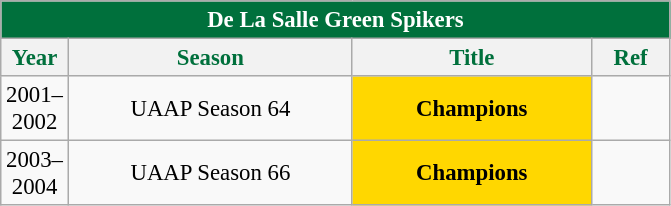<table class="wikitable sortable" style="font-size:95%; text-align:left;">
<tr>
<th colspan="4" style= "background: #00703c; color: white; text-align: center"><strong>De La Salle Green Spikers</strong></th>
</tr>
<tr style="background: ffffff; color: #00703c">
<th style= "align=center; width:1em;">Year</th>
<th style= "align=center;width:12em;">Season</th>
<th style= "align=center; width:10em;">Title</th>
<th style= "align=center; width:3em;">Ref</th>
</tr>
<tr align=center>
<td>2001–2002</td>
<td>UAAP Season 64</td>
<td style="background:gold;"><strong>Champions</strong></td>
<td></td>
</tr>
<tr align=center>
<td>2003–2004</td>
<td>UAAP Season 66</td>
<td style="background:gold;"><strong>Champions</strong></td>
<td></td>
</tr>
</table>
